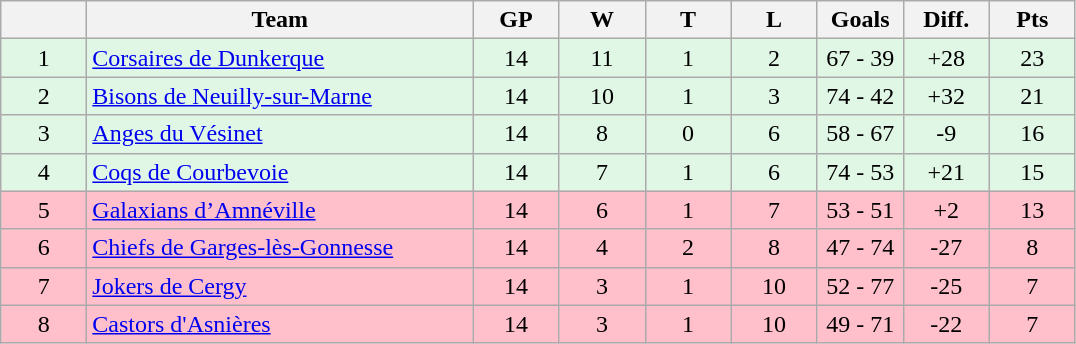<table class="wikitable">
<tr>
<th width="50"></th>
<th width="250">Team</th>
<th width="50">GP</th>
<th width="50">W</th>
<th width="50">T</th>
<th width="50">L</th>
<th width="50">Goals</th>
<th width="50">Diff.</th>
<th width="50">Pts</th>
</tr>
<tr align="center" bgcolor=#E1F7E6>
<td>1</td>
<td align="left"><a href='#'>Corsaires de Dunkerque</a></td>
<td>14</td>
<td>11</td>
<td>1</td>
<td>2</td>
<td>67 - 39</td>
<td>+28</td>
<td>23</td>
</tr>
<tr align="center" bgcolor=#E1F7E6>
<td>2</td>
<td align="left"><a href='#'>Bisons de Neuilly-sur-Marne</a></td>
<td>14</td>
<td>10</td>
<td>1</td>
<td>3</td>
<td>74 - 42</td>
<td>+32</td>
<td>21</td>
</tr>
<tr align="center" bgcolor=#E1F7E6>
<td>3</td>
<td align="left"><a href='#'>Anges du Vésinet</a></td>
<td>14</td>
<td>8</td>
<td>0</td>
<td>6</td>
<td>58 - 67</td>
<td>-9</td>
<td>16</td>
</tr>
<tr align="center" bgcolor=#E1F7E6>
<td>4</td>
<td align="left"><a href='#'>Coqs de Courbevoie</a></td>
<td>14</td>
<td>7</td>
<td>1</td>
<td>6</td>
<td>74 - 53</td>
<td>+21</td>
<td>15</td>
</tr>
<tr align="center" bgcolor=#FFC0CB>
<td>5</td>
<td align="left"><a href='#'>Galaxians d’Amnéville</a></td>
<td>14</td>
<td>6</td>
<td>1</td>
<td>7</td>
<td>53 - 51</td>
<td>+2</td>
<td>13</td>
</tr>
<tr align="center" bgcolor=#FFC0CB>
<td>6</td>
<td align="left"><a href='#'>Chiefs de Garges-lès-Gonnesse</a></td>
<td>14</td>
<td>4</td>
<td>2</td>
<td>8</td>
<td>47 - 74</td>
<td>-27</td>
<td>8</td>
</tr>
<tr align="center" bgcolor=#FFC0CB>
<td>7</td>
<td align="left"><a href='#'>Jokers de Cergy</a></td>
<td>14</td>
<td>3</td>
<td>1</td>
<td>10</td>
<td>52 - 77</td>
<td>-25</td>
<td>7</td>
</tr>
<tr align="center" bgcolor=#FFC0CB>
<td>8</td>
<td align="left"><a href='#'>Castors d'Asnières</a></td>
<td>14</td>
<td>3</td>
<td>1</td>
<td>10</td>
<td>49 - 71</td>
<td>-22</td>
<td>7</td>
</tr>
</table>
